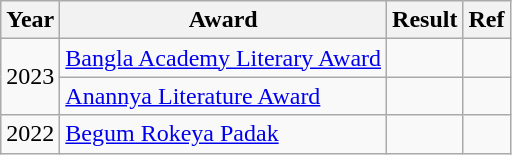<table class ="wikitable">
<tr>
<th>Year</th>
<th>Award</th>
<th>Result</th>
<th>Ref</th>
</tr>
<tr>
<td rowspan="2">2023</td>
<td><a href='#'>Bangla Academy Literary Award</a></td>
<td></td>
<td></td>
</tr>
<tr>
<td><a href='#'>Anannya Literature Award</a></td>
<td></td>
<td></td>
</tr>
<tr>
<td>2022</td>
<td><a href='#'>Begum Rokeya Padak</a></td>
<td></td>
<td></td>
</tr>
</table>
